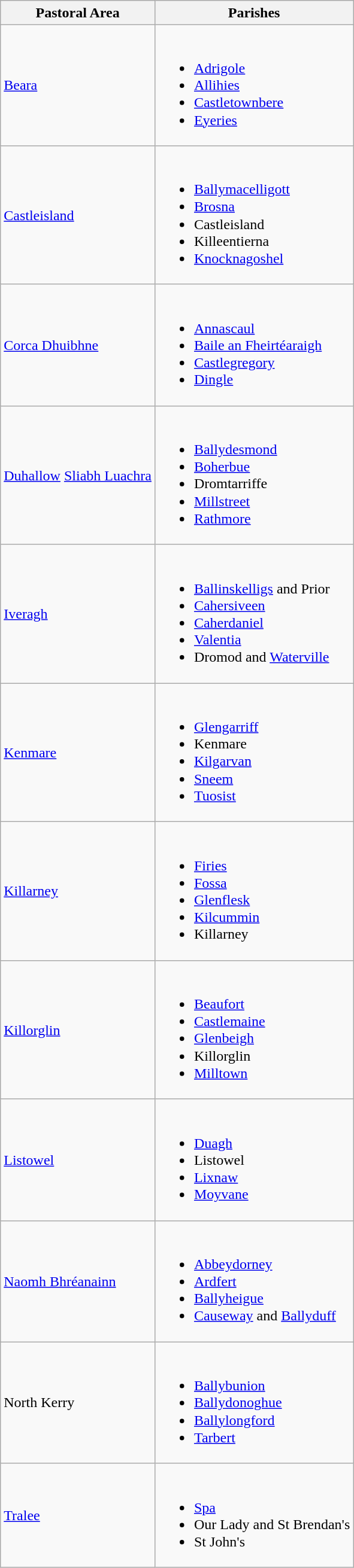<table class="wikitable" style="line-height:120%;">
<tr>
<th>Pastoral Area</th>
<th>Parishes</th>
</tr>
<tr>
<td><a href='#'>Beara</a></td>
<td><br><ul><li><a href='#'>Adrigole</a></li><li><a href='#'>Allihies</a></li><li><a href='#'>Castletownbere</a></li><li><a href='#'>Eyeries</a></li></ul></td>
</tr>
<tr>
<td><a href='#'>Castleisland</a></td>
<td><br><ul><li><a href='#'>Ballymacelligott</a></li><li><a href='#'>Brosna</a></li><li>Castleisland</li><li>Killeentierna</li><li><a href='#'>Knocknagoshel</a></li></ul></td>
</tr>
<tr>
<td><a href='#'>Corca Dhuibhne</a></td>
<td><br><ul><li><a href='#'>Annascaul</a></li><li><a href='#'>Baile an Fheirtéaraigh</a></li><li><a href='#'>Castlegregory</a></li><li><a href='#'>Dingle</a></li></ul></td>
</tr>
<tr>
<td><a href='#'>Duhallow</a> <a href='#'>Sliabh Luachra</a></td>
<td><br><ul><li><a href='#'>Ballydesmond</a></li><li><a href='#'>Boherbue</a></li><li>Dromtarriffe</li><li><a href='#'>Millstreet</a></li><li><a href='#'>Rathmore</a></li></ul></td>
</tr>
<tr>
<td><a href='#'>Iveragh</a></td>
<td><br><ul><li><a href='#'>Ballinskelligs</a> and Prior</li><li><a href='#'>Cahersiveen</a></li><li><a href='#'>Caherdaniel</a></li><li><a href='#'>Valentia</a></li><li>Dromod and <a href='#'>Waterville</a></li></ul></td>
</tr>
<tr>
<td><a href='#'>Kenmare</a></td>
<td><br><ul><li><a href='#'>Glengarriff</a></li><li>Kenmare</li><li><a href='#'>Kilgarvan</a></li><li><a href='#'>Sneem</a></li><li><a href='#'>Tuosist</a></li></ul></td>
</tr>
<tr>
<td><a href='#'>Killarney</a></td>
<td><br><ul><li><a href='#'>Firies</a></li><li><a href='#'>Fossa</a></li><li><a href='#'>Glenflesk</a></li><li><a href='#'>Kilcummin</a></li><li>Killarney</li></ul></td>
</tr>
<tr>
<td><a href='#'>Killorglin</a></td>
<td><br><ul><li><a href='#'>Beaufort</a></li><li><a href='#'>Castlemaine</a></li><li><a href='#'>Glenbeigh</a></li><li>Killorglin</li><li><a href='#'>Milltown</a></li></ul></td>
</tr>
<tr>
<td><a href='#'>Listowel</a></td>
<td><br><ul><li><a href='#'>Duagh</a></li><li>Listowel</li><li><a href='#'>Lixnaw</a></li><li><a href='#'>Moyvane</a></li></ul></td>
</tr>
<tr>
<td><a href='#'>Naomh Bhréanainn</a></td>
<td><br><ul><li><a href='#'>Abbeydorney</a></li><li><a href='#'>Ardfert</a></li><li><a href='#'>Ballyheigue</a></li><li><a href='#'>Causeway</a> and <a href='#'>Ballyduff</a></li></ul></td>
</tr>
<tr>
<td>North Kerry</td>
<td><br><ul><li><a href='#'>Ballybunion</a></li><li><a href='#'>Ballydonoghue</a></li><li><a href='#'>Ballylongford</a></li><li><a href='#'>Tarbert</a></li></ul></td>
</tr>
<tr>
<td><a href='#'>Tralee</a></td>
<td><br><ul><li><a href='#'>Spa</a></li><li>Our Lady and St Brendan's</li><li>St John's</li></ul></td>
</tr>
</table>
